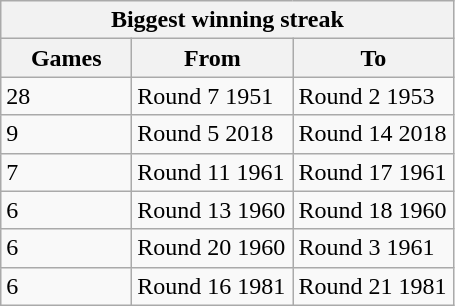<table class="wikitable">
<tr>
<th Colspan="3">Biggest winning streak</th>
</tr>
<tr>
<th width="80">Games</th>
<th width="100">From</th>
<th width="100">To</th>
</tr>
<tr>
<td>28</td>
<td>Round 7 1951</td>
<td>Round 2 1953</td>
</tr>
<tr>
<td>9</td>
<td>Round 5 2018</td>
<td>Round 14 2018</td>
</tr>
<tr>
<td>7</td>
<td>Round 11 1961</td>
<td>Round 17 1961</td>
</tr>
<tr>
<td>6</td>
<td>Round 13 1960</td>
<td>Round 18 1960</td>
</tr>
<tr>
<td>6</td>
<td>Round 20 1960</td>
<td>Round 3 1961</td>
</tr>
<tr>
<td>6</td>
<td>Round 16 1981</td>
<td>Round 21 1981</td>
</tr>
</table>
